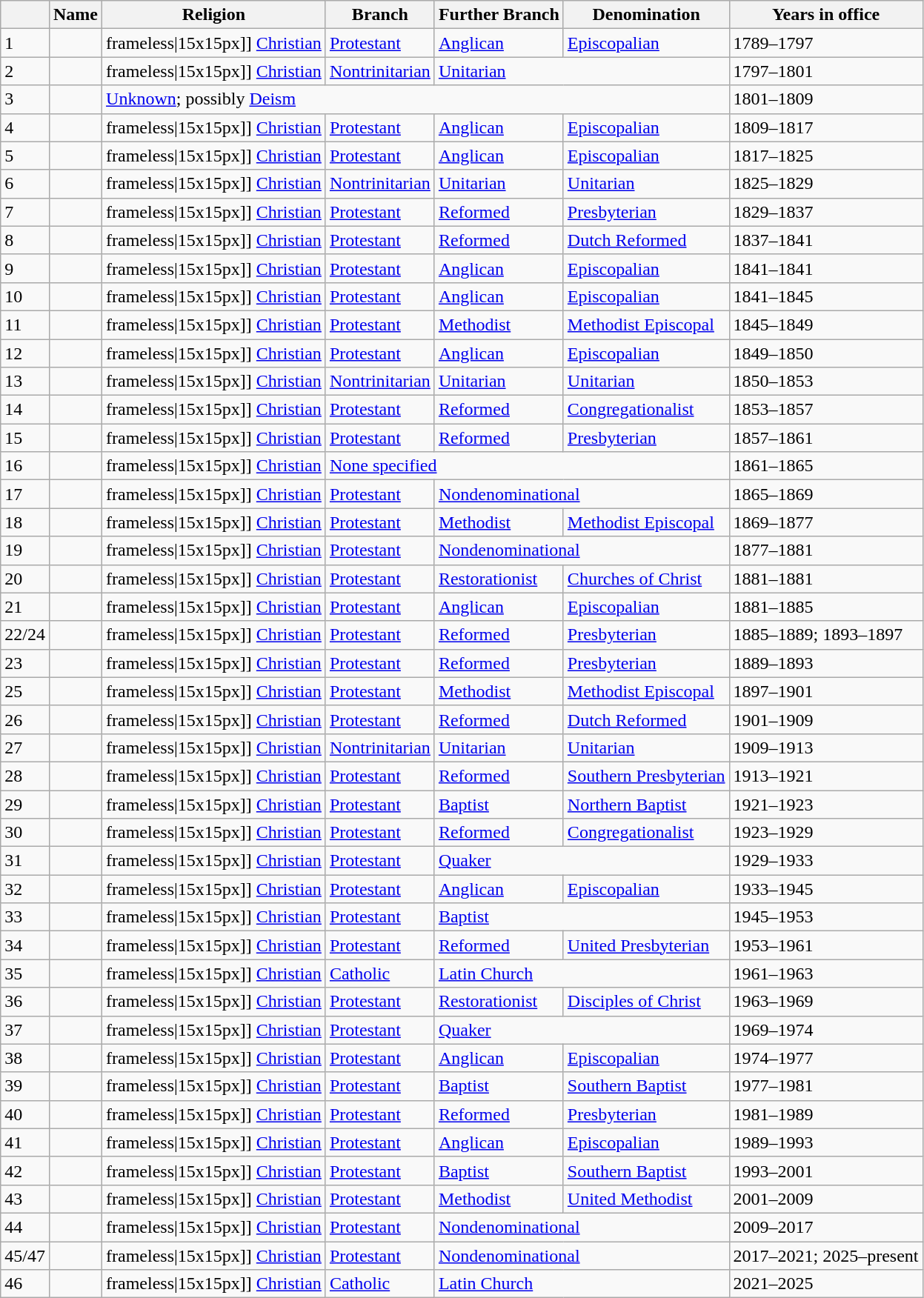<table class="wikitable sortable">
<tr>
<th></th>
<th>Name</th>
<th>Religion</th>
<th>Branch</th>
<th>Further Branch</th>
<th>Denomination</th>
<th>Years in office</th>
</tr>
<tr>
<td>1</td>
<td></td>
<td [[File:Christian cross.svg>frameless|15x15px]] <a href='#'>Christian</a></td>
<td> <a href='#'>Protestant</a></td>
<td> <a href='#'>Anglican</a></td>
<td> <a href='#'>Episcopalian</a></td>
<td>1789–1797</td>
</tr>
<tr>
<td>2</td>
<td></td>
<td [[File:Christian cross.svg>frameless|15x15px]] <a href='#'>Christian</a></td>
<td><a href='#'>Nontrinitarian</a></td>
<td colspan="2"><a href='#'>Unitarian</a></td>
<td>1797–1801</td>
</tr>
<tr>
<td>3</td>
<td></td>
<td colspan="4"><a href='#'>Unknown</a>; possibly <a href='#'>Deism</a></td>
<td>1801–1809</td>
</tr>
<tr>
<td>4</td>
<td></td>
<td [[File:Christian cross.svg>frameless|15x15px]] <a href='#'>Christian</a></td>
<td> <a href='#'>Protestant</a></td>
<td> <a href='#'>Anglican</a></td>
<td> <a href='#'>Episcopalian</a></td>
<td>1809–1817</td>
</tr>
<tr>
<td>5</td>
<td></td>
<td [[File:Christian cross.svg>frameless|15x15px]] <a href='#'>Christian</a></td>
<td> <a href='#'>Protestant</a></td>
<td> <a href='#'>Anglican</a></td>
<td> <a href='#'>Episcopalian</a></td>
<td>1817–1825</td>
</tr>
<tr>
<td>6</td>
<td></td>
<td [[File:Christian cross.svg>frameless|15x15px]] <a href='#'>Christian</a></td>
<td><a href='#'>Nontrinitarian</a></td>
<td><a href='#'>Unitarian</a></td>
<td><a href='#'>Unitarian</a></td>
<td>1825–1829</td>
</tr>
<tr>
<td>7</td>
<td></td>
<td [[File:Christian cross.svg>frameless|15x15px]] <a href='#'>Christian</a></td>
<td> <a href='#'>Protestant</a></td>
<td><a href='#'>Reformed</a></td>
<td> <a href='#'>Presbyterian</a></td>
<td>1829–1837</td>
</tr>
<tr>
<td>8</td>
<td></td>
<td [[File:Christian cross.svg>frameless|15x15px]] <a href='#'>Christian</a></td>
<td> <a href='#'>Protestant</a></td>
<td><a href='#'>Reformed</a></td>
<td><a href='#'>Dutch Reformed</a></td>
<td>1837–1841</td>
</tr>
<tr>
<td>9</td>
<td></td>
<td [[File:Christian cross.svg>frameless|15x15px]] <a href='#'>Christian</a></td>
<td> <a href='#'>Protestant</a></td>
<td> <a href='#'>Anglican</a></td>
<td> <a href='#'>Episcopalian</a></td>
<td>1841–1841</td>
</tr>
<tr>
<td>10</td>
<td></td>
<td [[File:Christian cross.svg>frameless|15x15px]] <a href='#'>Christian</a></td>
<td> <a href='#'>Protestant</a></td>
<td> <a href='#'>Anglican</a></td>
<td> <a href='#'>Episcopalian</a></td>
<td>1841–1845</td>
</tr>
<tr>
<td>11</td>
<td></td>
<td [[File:Christian cross.svg>frameless|15x15px]] <a href='#'>Christian</a></td>
<td> <a href='#'>Protestant</a></td>
<td><a href='#'>Methodist</a></td>
<td><a href='#'>Methodist Episcopal</a></td>
<td>1845–1849</td>
</tr>
<tr>
<td>12</td>
<td></td>
<td [[File:Christian cross.svg>frameless|15x15px]] <a href='#'>Christian</a></td>
<td> <a href='#'>Protestant</a></td>
<td> <a href='#'>Anglican</a></td>
<td> <a href='#'>Episcopalian</a></td>
<td>1849–1850</td>
</tr>
<tr>
<td>13</td>
<td></td>
<td [[File:Christian cross.svg>frameless|15x15px]] <a href='#'>Christian</a></td>
<td><a href='#'>Nontrinitarian</a></td>
<td><a href='#'>Unitarian</a></td>
<td><a href='#'>Unitarian</a></td>
<td>1850–1853</td>
</tr>
<tr>
<td>14</td>
<td></td>
<td [[File:Christian cross.svg>frameless|15x15px]] <a href='#'>Christian</a></td>
<td> <a href='#'>Protestant</a></td>
<td><a href='#'>Reformed</a></td>
<td><a href='#'>Congregationalist</a></td>
<td>1853–1857</td>
</tr>
<tr>
<td>15</td>
<td></td>
<td [[File:Christian cross.svg>frameless|15x15px]] <a href='#'>Christian</a></td>
<td> <a href='#'>Protestant</a></td>
<td><a href='#'>Reformed</a></td>
<td> <a href='#'>Presbyterian</a></td>
<td>1857–1861</td>
</tr>
<tr>
<td>16</td>
<td></td>
<td [[File:Christian cross.svg>frameless|15x15px]] <a href='#'>Christian</a></td>
<td colspan="3"><a href='#'>None specified</a></td>
<td>1861–1865</td>
</tr>
<tr>
<td>17</td>
<td></td>
<td [[File:Christian cross.svg>frameless|15x15px]] <a href='#'>Christian</a></td>
<td> <a href='#'>Protestant</a></td>
<td colspan="2"><a href='#'>Nondenominational</a></td>
<td>1865–1869</td>
</tr>
<tr>
<td>18</td>
<td></td>
<td [[File:Christian cross.svg>frameless|15x15px]] <a href='#'>Christian</a></td>
<td> <a href='#'>Protestant</a></td>
<td><a href='#'>Methodist</a></td>
<td><a href='#'>Methodist Episcopal</a></td>
<td>1869–1877</td>
</tr>
<tr>
<td>19</td>
<td></td>
<td [[File:Christian cross.svg>frameless|15x15px]] <a href='#'>Christian</a></td>
<td> <a href='#'>Protestant</a></td>
<td colspan="2"><a href='#'>Nondenominational</a></td>
<td>1877–1881</td>
</tr>
<tr>
<td>20</td>
<td></td>
<td [[File:Christian cross.svg>frameless|15x15px]] <a href='#'>Christian</a></td>
<td> <a href='#'>Protestant</a></td>
<td><a href='#'>Restorationist</a></td>
<td><a href='#'>Churches of Christ</a></td>
<td>1881–1881</td>
</tr>
<tr>
<td>21</td>
<td></td>
<td [[File:Christian cross.svg>frameless|15x15px]] <a href='#'>Christian</a></td>
<td> <a href='#'>Protestant</a></td>
<td> <a href='#'>Anglican</a></td>
<td> <a href='#'>Episcopalian</a></td>
<td>1881–1885</td>
</tr>
<tr>
<td>22/24</td>
<td></td>
<td [[File:Christian cross.svg>frameless|15x15px]] <a href='#'>Christian</a></td>
<td> <a href='#'>Protestant</a></td>
<td><a href='#'>Reformed</a></td>
<td> <a href='#'>Presbyterian</a></td>
<td>1885–1889; 1893–1897</td>
</tr>
<tr>
<td>23</td>
<td></td>
<td [[File:Christian cross.svg>frameless|15x15px]] <a href='#'>Christian</a></td>
<td> <a href='#'>Protestant</a></td>
<td><a href='#'>Reformed</a></td>
<td> <a href='#'>Presbyterian</a></td>
<td>1889–1893</td>
</tr>
<tr>
<td>25</td>
<td></td>
<td [[File:Christian cross.svg>frameless|15x15px]] <a href='#'>Christian</a></td>
<td> <a href='#'>Protestant</a></td>
<td><a href='#'>Methodist</a></td>
<td><a href='#'>Methodist Episcopal</a></td>
<td>1897–1901</td>
</tr>
<tr>
<td>26</td>
<td></td>
<td [[File:Christian cross.svg>frameless|15x15px]] <a href='#'>Christian</a></td>
<td> <a href='#'>Protestant</a></td>
<td><a href='#'>Reformed</a></td>
<td><a href='#'>Dutch Reformed</a></td>
<td>1901–1909</td>
</tr>
<tr>
<td>27</td>
<td></td>
<td [[File:Christian cross.svg>frameless|15x15px]] <a href='#'>Christian</a></td>
<td><a href='#'>Nontrinitarian</a></td>
<td><a href='#'>Unitarian</a></td>
<td><a href='#'>Unitarian</a></td>
<td>1909–1913</td>
</tr>
<tr>
<td>28</td>
<td></td>
<td [[File:Christian cross.svg>frameless|15x15px]] <a href='#'>Christian</a></td>
<td> <a href='#'>Protestant</a></td>
<td><a href='#'>Reformed</a></td>
<td><a href='#'>Southern Presbyterian</a></td>
<td>1913–1921</td>
</tr>
<tr>
<td>29</td>
<td></td>
<td [[File:Christian cross.svg>frameless|15x15px]] <a href='#'>Christian</a></td>
<td> <a href='#'>Protestant</a></td>
<td><a href='#'>Baptist</a></td>
<td><a href='#'>Northern Baptist</a></td>
<td>1921–1923</td>
</tr>
<tr>
<td>30</td>
<td></td>
<td [[File:Christian cross.svg>frameless|15x15px]] <a href='#'>Christian</a></td>
<td> <a href='#'>Protestant</a></td>
<td><a href='#'>Reformed</a></td>
<td><a href='#'>Congregationalist</a></td>
<td>1923–1929</td>
</tr>
<tr>
<td>31</td>
<td></td>
<td [[File:Christian cross.svg>frameless|15x15px]] <a href='#'>Christian</a></td>
<td> <a href='#'>Protestant</a></td>
<td colspan="2"> <a href='#'>Quaker</a></td>
<td>1929–1933</td>
</tr>
<tr>
<td>32</td>
<td></td>
<td [[File:Christian cross.svg>frameless|15x15px]] <a href='#'>Christian</a></td>
<td> <a href='#'>Protestant</a></td>
<td> <a href='#'>Anglican</a></td>
<td> <a href='#'>Episcopalian</a></td>
<td>1933–1945</td>
</tr>
<tr>
<td>33</td>
<td></td>
<td [[File:Christian cross.svg>frameless|15x15px]] <a href='#'>Christian</a></td>
<td> <a href='#'>Protestant</a></td>
<td colspan="2"><a href='#'>Baptist</a></td>
<td>1945–1953</td>
</tr>
<tr>
<td>34</td>
<td></td>
<td [[File:Christian cross.svg>frameless|15x15px]] <a href='#'>Christian</a></td>
<td> <a href='#'>Protestant</a></td>
<td><a href='#'>Reformed</a></td>
<td><a href='#'>United Presbyterian</a></td>
<td>1953–1961</td>
</tr>
<tr>
<td>35</td>
<td></td>
<td [[File:Christian cross.svg>frameless|15x15px]] <a href='#'>Christian</a></td>
<td> <a href='#'>Catholic</a></td>
<td colspan="2"><a href='#'>Latin Church</a></td>
<td>1961–1963</td>
</tr>
<tr>
<td>36</td>
<td></td>
<td [[File:Christian cross.svg>frameless|15x15px]] <a href='#'>Christian</a></td>
<td> <a href='#'>Protestant</a></td>
<td><a href='#'>Restorationist</a></td>
<td><a href='#'>Disciples of Christ</a></td>
<td>1963–1969</td>
</tr>
<tr>
<td>37</td>
<td></td>
<td [[File:Christian cross.svg>frameless|15x15px]] <a href='#'>Christian</a></td>
<td> <a href='#'>Protestant</a></td>
<td colspan="2"> <a href='#'>Quaker</a></td>
<td>1969–1974</td>
</tr>
<tr>
<td>38</td>
<td></td>
<td [[File:Christian cross.svg>frameless|15x15px]] <a href='#'>Christian</a></td>
<td> <a href='#'>Protestant</a></td>
<td> <a href='#'>Anglican</a></td>
<td> <a href='#'>Episcopalian</a></td>
<td>1974–1977</td>
</tr>
<tr>
<td>39</td>
<td></td>
<td [[File:Christian cross.svg>frameless|15x15px]] <a href='#'>Christian</a></td>
<td> <a href='#'>Protestant</a></td>
<td><a href='#'>Baptist</a></td>
<td><a href='#'>Southern Baptist</a></td>
<td>1977–1981</td>
</tr>
<tr>
<td>40</td>
<td></td>
<td [[File:Christian cross.svg>frameless|15x15px]] <a href='#'>Christian</a></td>
<td> <a href='#'>Protestant</a></td>
<td><a href='#'>Reformed</a></td>
<td> <a href='#'>Presbyterian</a></td>
<td>1981–1989</td>
</tr>
<tr>
<td>41</td>
<td></td>
<td [[File:Christian cross.svg>frameless|15x15px]] <a href='#'>Christian</a></td>
<td> <a href='#'>Protestant</a></td>
<td> <a href='#'>Anglican</a></td>
<td> <a href='#'>Episcopalian</a></td>
<td>1989–1993</td>
</tr>
<tr>
<td>42</td>
<td></td>
<td [[File:Christian cross.svg>frameless|15x15px]] <a href='#'>Christian</a></td>
<td> <a href='#'>Protestant</a></td>
<td><a href='#'>Baptist</a></td>
<td><a href='#'>Southern Baptist</a></td>
<td>1993–2001</td>
</tr>
<tr>
<td>43</td>
<td></td>
<td [[File:Christian cross.svg>frameless|15x15px]] <a href='#'>Christian</a></td>
<td> <a href='#'>Protestant</a></td>
<td><a href='#'>Methodist</a></td>
<td> <a href='#'>United Methodist</a></td>
<td>2001–2009</td>
</tr>
<tr>
<td>44</td>
<td></td>
<td [[File:Christian cross.svg>frameless|15x15px]] <a href='#'>Christian</a></td>
<td> <a href='#'>Protestant</a></td>
<td colspan="2"><a href='#'>Nondenominational</a></td>
<td>2009–2017</td>
</tr>
<tr>
<td>45/47</td>
<td></td>
<td [[File:Christian cross.svg>frameless|15x15px]] <a href='#'>Christian</a></td>
<td> <a href='#'>Protestant</a></td>
<td colspan="2"><a href='#'>Nondenominational</a></td>
<td style="white-space: nowrap;">2017–2021; 2025–present</td>
</tr>
<tr>
<td>46</td>
<td></td>
<td [[File:Christian cross.svg>frameless|15x15px]] <a href='#'>Christian</a></td>
<td> <a href='#'>Catholic</a></td>
<td colspan="2"><a href='#'>Latin Church</a></td>
<td>2021–2025</td>
</tr>
</table>
